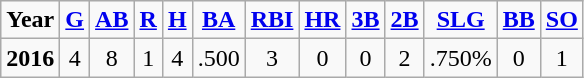<table class="wikitable">
<tr align=center>
<td><strong>Year</strong></td>
<td><strong><a href='#'>G</a></strong></td>
<td><strong><a href='#'>AB</a></strong></td>
<td><strong><a href='#'>R</a></strong></td>
<td><strong><a href='#'>H</a></strong></td>
<td><strong><a href='#'>BA</a></strong></td>
<td><strong><a href='#'>RBI</a></strong></td>
<td><strong><a href='#'>HR</a></strong></td>
<td><strong><a href='#'>3B</a></strong></td>
<td><strong><a href='#'>2B</a></strong></td>
<td><strong><a href='#'>SLG</a></strong></td>
<td><strong><a href='#'>BB</a></strong></td>
<td><strong><a href='#'>SO</a></strong></td>
</tr>
<tr align=center>
<td><strong>2016</strong></td>
<td>4</td>
<td>8</td>
<td>1</td>
<td>4</td>
<td>.500</td>
<td>3</td>
<td>0</td>
<td>0</td>
<td>2</td>
<td>.750%</td>
<td>0</td>
<td>1</td>
</tr>
</table>
